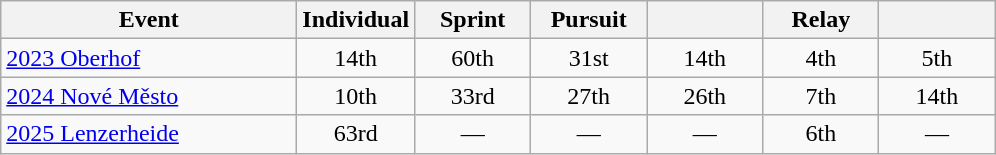<table class="wikitable" style="text-align: center;">
<tr ">
<th style="width:190px;">Event</th>
<th style="width:70px;">Individual</th>
<th style="width:70px;">Sprint</th>
<th style="width:70px;">Pursuit</th>
<th style="width:70px;"></th>
<th style="width:70px;">Relay</th>
<th style="width:70px;"></th>
</tr>
<tr>
<td align=left> <a href='#'>2023 Oberhof</a></td>
<td>14th</td>
<td>60th</td>
<td>31st</td>
<td>14th</td>
<td>4th</td>
<td>5th</td>
</tr>
<tr>
<td align=left> <a href='#'>2024 Nové Město</a></td>
<td>10th</td>
<td>33rd</td>
<td>27th</td>
<td>26th</td>
<td>7th</td>
<td>14th</td>
</tr>
<tr>
<td align=left> <a href='#'>2025 Lenzerheide</a></td>
<td>63rd</td>
<td>—</td>
<td>—</td>
<td>—</td>
<td>6th</td>
<td>—</td>
</tr>
</table>
